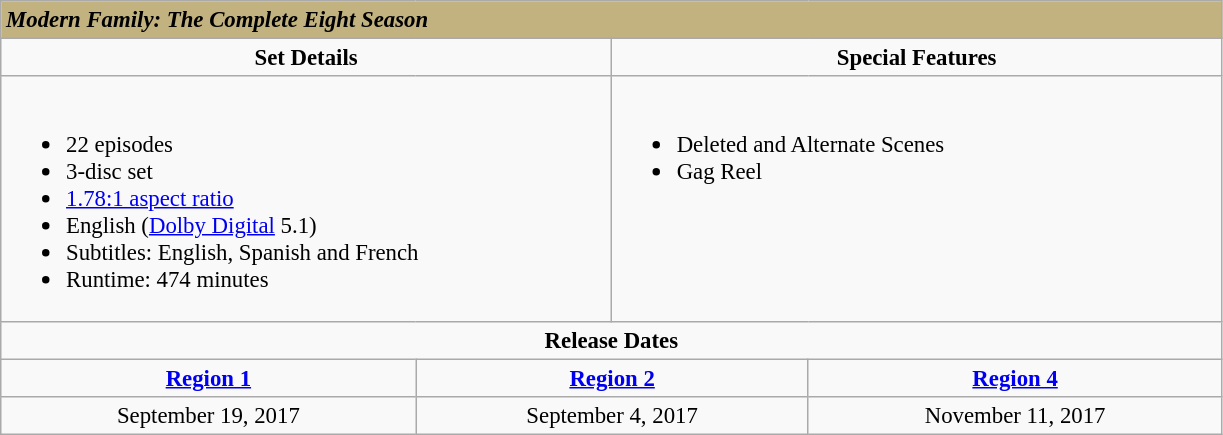<table class="wikitable" style="font-size: 95%;">
<tr style="background:#C2B280;">
<td colspan="6"><span> <strong><em>Modern Family: The Complete Eight Season </em></strong></span></td>
</tr>
<tr style="vertical-align:top; text-align:center;">
<td style="width:400px;" colspan="3"><strong>Set Details</strong></td>
<td style="width:400px; " colspan="3"><strong>Special Features</strong></td>
</tr>
<tr valign="top">
<td colspan="3"  style="text-align:left; width:400px;"><br><ul><li>22 episodes</li><li>3-disc set</li><li><a href='#'>1.78:1 aspect ratio</a></li><li>English (<a href='#'>Dolby Digital</a> 5.1)</li><li>Subtitles: English, Spanish and French</li><li>Runtime: 474 minutes</li></ul></td>
<td colspan="3"  style="text-align:left; width:400px;"><br><ul><li>Deleted and Alternate Scenes</li><li>Gag Reel</li></ul></td>
</tr>
<tr>
<td colspan="6" style="text-align:center;"><strong>Release Dates</strong></td>
</tr>
<tr>
<td colspan="2" style="text-align:center;"><strong><a href='#'>Region 1</a></strong></td>
<td colspan="2" style="text-align:center;"><strong><a href='#'>Region 2</a></strong></td>
<td colspan="2" style="text-align:center;"><strong><a href='#'>Region 4</a></strong></td>
</tr>
<tr style="text-align:center;">
<td colspan="2">September 19, 2017</td>
<td colspan="2">September 4, 2017</td>
<td colspan="2">November 11, 2017</td>
</tr>
</table>
